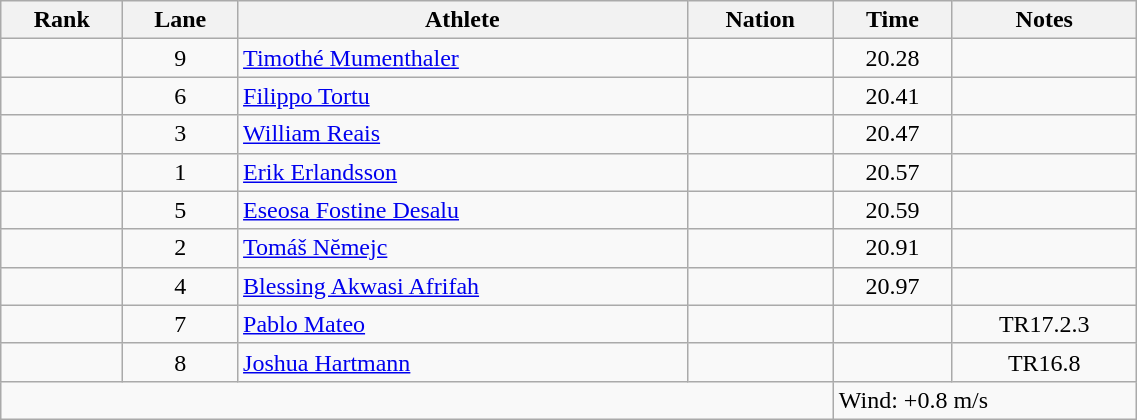<table class="wikitable sortable" style="text-align:center;width: 60%;">
<tr>
<th scope="col">Rank</th>
<th scope="col">Lane</th>
<th scope="col">Athlete</th>
<th scope="col">Nation</th>
<th scope="col">Time</th>
<th scope="col">Notes</th>
</tr>
<tr>
<td></td>
<td>9</td>
<td align=left><a href='#'>Timothé Mumenthaler</a></td>
<td align=left></td>
<td>20.28</td>
<td></td>
</tr>
<tr>
<td></td>
<td>6</td>
<td align=left><a href='#'>Filippo Tortu</a></td>
<td align=left></td>
<td>20.41</td>
<td></td>
</tr>
<tr>
<td></td>
<td>3</td>
<td align=left><a href='#'>William Reais</a></td>
<td align=left></td>
<td>20.47</td>
<td></td>
</tr>
<tr>
<td></td>
<td>1</td>
<td align=left><a href='#'>Erik Erlandsson</a></td>
<td align=left></td>
<td>20.57</td>
<td></td>
</tr>
<tr>
<td></td>
<td>5</td>
<td align=left><a href='#'>Eseosa Fostine Desalu</a></td>
<td align=left></td>
<td>20.59</td>
<td></td>
</tr>
<tr>
<td></td>
<td>2</td>
<td align=left><a href='#'>Tomáš Nĕmejc</a></td>
<td align=left></td>
<td>20.91</td>
<td></td>
</tr>
<tr>
<td></td>
<td>4</td>
<td align=left><a href='#'>Blessing Akwasi Afrifah</a></td>
<td align=left></td>
<td>20.97</td>
<td></td>
</tr>
<tr>
<td></td>
<td>7</td>
<td align=left><a href='#'>Pablo Mateo</a></td>
<td align=left></td>
<td></td>
<td>TR17.2.3</td>
</tr>
<tr>
<td></td>
<td>8</td>
<td align=left><a href='#'>Joshua Hartmann</a></td>
<td align=left></td>
<td></td>
<td>TR16.8</td>
</tr>
<tr class="sortbottom">
<td colspan="4"></td>
<td colspan="2" style="text-align:left;">Wind: +0.8 m/s</td>
</tr>
</table>
